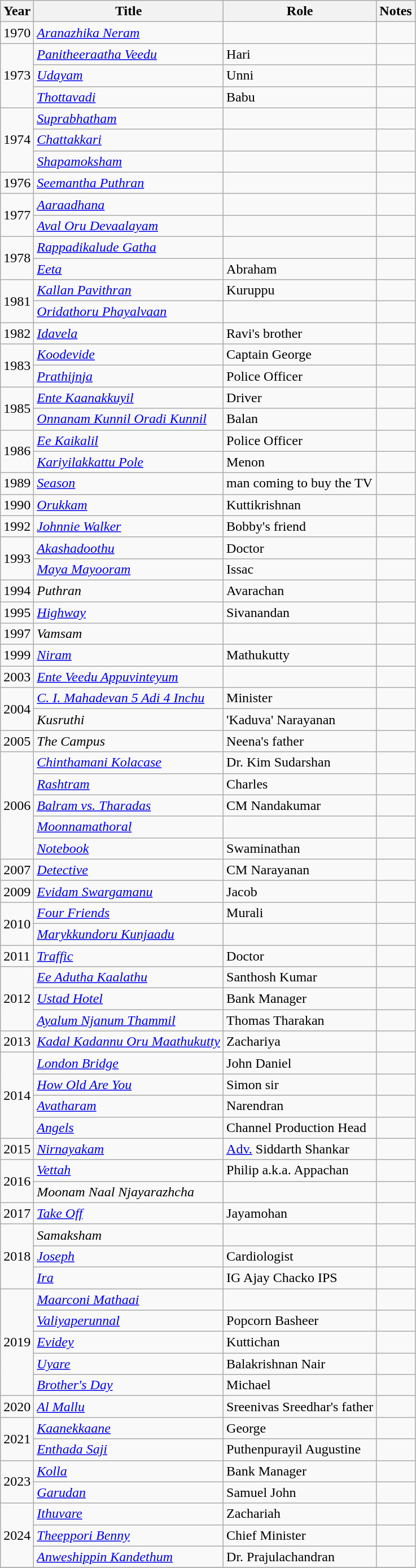<table class="wikitable sortable">
<tr>
<th>Year</th>
<th>Title</th>
<th>Role</th>
<th class="unsortable">Notes</th>
</tr>
<tr>
<td>1970</td>
<td><em><a href='#'>Aranazhika Neram</a></em></td>
<td></td>
<td></td>
</tr>
<tr>
<td rowspan=3>1973</td>
<td><em><a href='#'>Panitheeraatha Veedu</a></em></td>
<td>Hari</td>
<td></td>
</tr>
<tr>
<td><em><a href='#'>Udayam</a></em></td>
<td>Unni</td>
<td></td>
</tr>
<tr>
<td><em><a href='#'>Thottavadi</a></em></td>
<td>Babu</td>
<td></td>
</tr>
<tr>
<td rowspan=3>1974</td>
<td><em><a href='#'>Suprabhatham</a></em></td>
<td></td>
<td></td>
</tr>
<tr>
<td><em><a href='#'>Chattakkari</a></em></td>
<td></td>
<td></td>
</tr>
<tr>
<td><em><a href='#'>Shapamoksham</a></em></td>
<td></td>
<td></td>
</tr>
<tr>
<td>1976</td>
<td><em><a href='#'>Seemantha Puthran</a></em></td>
<td></td>
<td></td>
</tr>
<tr>
<td rowspan=2>1977</td>
<td><em><a href='#'>Aaraadhana</a></em></td>
<td></td>
<td></td>
</tr>
<tr>
<td><em><a href='#'>Aval Oru Devaalayam</a></em></td>
<td></td>
<td></td>
</tr>
<tr>
<td rowspan=2>1978</td>
<td><em><a href='#'>Rappadikalude Gatha</a></em></td>
<td></td>
<td></td>
</tr>
<tr>
<td><em><a href='#'>Eeta</a></em></td>
<td>Abraham</td>
<td></td>
</tr>
<tr>
<td rowspan=2>1981</td>
<td><em><a href='#'>Kallan Pavithran</a></em></td>
<td>Kuruppu</td>
<td></td>
</tr>
<tr>
<td><em><a href='#'>Oridathoru Phayalvaan</a></em></td>
<td></td>
<td></td>
</tr>
<tr>
<td>1982</td>
<td><em><a href='#'>Idavela</a></em></td>
<td>Ravi's brother</td>
<td></td>
</tr>
<tr>
<td rowspan=2>1983</td>
<td><em><a href='#'>Koodevide</a></em></td>
<td>Captain George</td>
<td></td>
</tr>
<tr>
<td><em><a href='#'>Prathijnja</a></em></td>
<td>Police Officer</td>
<td></td>
</tr>
<tr>
<td rowspan=2>1985</td>
<td><em><a href='#'>Ente Kaanakkuyil</a></em></td>
<td>Driver</td>
<td></td>
</tr>
<tr>
<td><em><a href='#'>Onnanam Kunnil Oradi Kunnil</a></em></td>
<td>Balan</td>
<td></td>
</tr>
<tr>
<td rowspan=2>1986</td>
<td><em><a href='#'>Ee Kaikalil</a></em></td>
<td>Police Officer</td>
<td></td>
</tr>
<tr>
<td><em><a href='#'>Kariyilakkattu Pole</a></em></td>
<td>Menon</td>
<td></td>
</tr>
<tr>
<td>1989</td>
<td><em><a href='#'>Season</a></em></td>
<td>man coming to buy the TV</td>
<td></td>
</tr>
<tr>
<td>1990</td>
<td><em><a href='#'>Orukkam</a></em></td>
<td>Kuttikrishnan</td>
<td></td>
</tr>
<tr>
<td>1992</td>
<td><em><a href='#'>Johnnie Walker</a></em></td>
<td>Bobby's friend</td>
<td></td>
</tr>
<tr>
<td rowspan=2>1993</td>
<td><em><a href='#'>Akashadoothu</a></em></td>
<td>Doctor</td>
<td></td>
</tr>
<tr>
<td><em><a href='#'>Maya Mayooram</a></em></td>
<td>Issac</td>
<td></td>
</tr>
<tr>
<td>1994</td>
<td><em>Puthran</em></td>
<td>Avarachan</td>
<td></td>
</tr>
<tr>
<td>1995</td>
<td><em><a href='#'>Highway</a></em></td>
<td>Sivanandan</td>
<td></td>
</tr>
<tr>
<td>1997</td>
<td><em>Vamsam</em></td>
<td></td>
<td></td>
</tr>
<tr>
<td>1999</td>
<td><em><a href='#'>Niram</a></em></td>
<td>Mathukutty</td>
<td></td>
</tr>
<tr>
<td>2003</td>
<td><em><a href='#'>Ente Veedu Appuvinteyum</a></em></td>
<td></td>
<td></td>
</tr>
<tr>
<td rowspan=2>2004</td>
<td><em><a href='#'>C. I. Mahadevan 5 Adi 4 Inchu</a></em></td>
<td>Minister</td>
<td></td>
</tr>
<tr>
<td><em>Kusruthi</em></td>
<td>'Kaduva' Narayanan</td>
<td></td>
</tr>
<tr>
<td>2005</td>
<td><em>The Campus</em></td>
<td>Neena's father</td>
<td></td>
</tr>
<tr>
<td rowspan=5>2006</td>
<td><em><a href='#'>Chinthamani Kolacase</a></em></td>
<td>Dr. Kim Sudarshan</td>
<td></td>
</tr>
<tr>
<td><em><a href='#'>Rashtram</a></em></td>
<td>Charles</td>
<td></td>
</tr>
<tr>
<td><em><a href='#'>Balram vs. Tharadas</a></em></td>
<td>CM Nandakumar</td>
<td></td>
</tr>
<tr>
<td><em><a href='#'>Moonnamathoral</a></em></td>
<td></td>
<td></td>
</tr>
<tr>
<td><em><a href='#'>Notebook</a></em></td>
<td>Swaminathan</td>
<td></td>
</tr>
<tr>
<td>2007</td>
<td><em><a href='#'>Detective</a></em></td>
<td>CM Narayanan</td>
<td></td>
</tr>
<tr>
<td>2009</td>
<td><em><a href='#'>Evidam Swargamanu</a></em></td>
<td>Jacob</td>
<td></td>
</tr>
<tr>
<td rowspan=2>2010</td>
<td><em><a href='#'>Four Friends</a></em></td>
<td>Murali</td>
<td></td>
</tr>
<tr>
<td><em><a href='#'>Marykkundoru Kunjaadu</a></em></td>
<td></td>
<td></td>
</tr>
<tr>
<td>2011</td>
<td><em><a href='#'>Traffic</a></em></td>
<td>Doctor</td>
<td></td>
</tr>
<tr>
<td rowspan=3>2012</td>
<td><em><a href='#'>Ee Adutha Kaalathu</a></em></td>
<td>Santhosh Kumar</td>
<td></td>
</tr>
<tr>
<td><em><a href='#'>Ustad Hotel</a></em></td>
<td>Bank Manager</td>
<td></td>
</tr>
<tr>
<td><em><a href='#'>Ayalum Njanum Thammil</a></em></td>
<td>Thomas Tharakan</td>
<td></td>
</tr>
<tr>
<td>2013</td>
<td><em><a href='#'>Kadal Kadannu Oru Maathukutty</a></em></td>
<td>Zachariya</td>
<td></td>
</tr>
<tr>
<td rowspan=4>2014</td>
<td><em><a href='#'>London Bridge</a></em></td>
<td>John Daniel</td>
<td></td>
</tr>
<tr>
<td><em><a href='#'>How Old Are You</a></em></td>
<td>Simon sir</td>
<td></td>
</tr>
<tr>
<td><em><a href='#'>Avatharam</a></em></td>
<td>Narendran</td>
<td></td>
</tr>
<tr>
<td><em><a href='#'>Angels</a></em></td>
<td>Channel Production Head</td>
<td></td>
</tr>
<tr>
<td>2015</td>
<td><em><a href='#'>Nirnayakam</a></em></td>
<td><a href='#'>Adv.</a> Siddarth Shankar</td>
<td></td>
</tr>
<tr>
<td rowspan=2>2016</td>
<td><em><a href='#'>Vettah</a></em></td>
<td>Philip a.k.a. Appachan</td>
<td></td>
</tr>
<tr>
<td><em>Moonam Naal Njayarazhcha</em></td>
<td></td>
<td></td>
</tr>
<tr>
<td>2017</td>
<td><em><a href='#'>Take Off</a></em></td>
<td>Jayamohan</td>
<td></td>
</tr>
<tr>
<td rowspan=3>2018</td>
<td><em>Samaksham</em></td>
<td></td>
<td></td>
</tr>
<tr>
<td><em><a href='#'>Joseph</a></em></td>
<td>Cardiologist</td>
<td></td>
</tr>
<tr>
<td><em><a href='#'>Ira</a></em></td>
<td>IG Ajay Chacko IPS</td>
<td></td>
</tr>
<tr>
<td rowspan=5>2019</td>
<td><em><a href='#'>Maarconi Mathaai</a></em></td>
<td></td>
<td></td>
</tr>
<tr>
<td><em><a href='#'>Valiyaperunnal</a></em></td>
<td>Popcorn Basheer</td>
<td></td>
</tr>
<tr>
<td><em><a href='#'>Evidey</a></em></td>
<td>Kuttichan</td>
<td></td>
</tr>
<tr>
<td><em><a href='#'>Uyare</a></em></td>
<td>Balakrishnan Nair</td>
<td></td>
</tr>
<tr>
<td><em><a href='#'>Brother's Day</a></em></td>
<td>Michael</td>
<td></td>
</tr>
<tr>
<td>2020</td>
<td><em><a href='#'>Al Mallu</a></em></td>
<td>Sreenivas Sreedhar's father</td>
<td></td>
</tr>
<tr>
<td rowspan=2>2021</td>
<td><em><a href='#'>Kaanekkaane</a></em></td>
<td>George</td>
<td></td>
</tr>
<tr>
<td><em><a href='#'>Enthada Saji</a></em></td>
<td>Puthenpurayil Augustine</td>
<td></td>
</tr>
<tr>
<td rowspan=2>2023</td>
<td><em><a href='#'>Kolla</a></em></td>
<td>Bank Manager</td>
<td></td>
</tr>
<tr>
<td><em><a href='#'>Garudan</a></em></td>
<td>Samuel John</td>
<td></td>
</tr>
<tr>
<td rowspan=3>2024</td>
<td><em><a href='#'>Ithuvare</a></em></td>
<td>Zachariah</td>
<td></td>
</tr>
<tr>
<td><em><a href='#'>Theeppori Benny</a></em></td>
<td>Chief Minister</td>
<td></td>
</tr>
<tr>
<td><em><a href='#'>Anweshippin Kandethum</a></em></td>
<td>Dr. Prajulachandran</td>
<td></td>
</tr>
<tr>
</tr>
</table>
